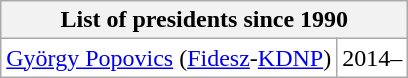<table class="wikitable"  style="float:left; margin-left:1em;">
<tr ">
<th colspan="2">List of presidents since 1990</th>
</tr>
<tr --- bgcolor="#FFFFFF">
<td><a href='#'>György Popovics</a> (<a href='#'>Fidesz</a>-<a href='#'>KDNP</a>)</td>
<td>2014–</td>
</tr>
</table>
